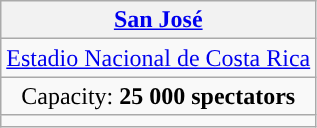<table class="wikitable" style="text-align:center;margin;auto;!">
<tr>
<th><a href='#'>San José</a></th>
</tr>
<tr>
<td><a href='#'>Estadio Nacional de Costa Rica</a></td>
</tr>
<tr>
<td>Capacity: <strong>25 000 spectators</strong></td>
</tr>
<tr>
<td></td>
</tr>
</table>
